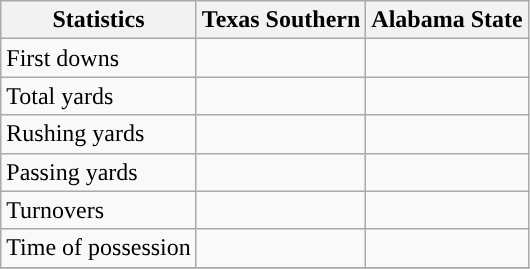<table class="wikitable">
<tr>
<th>Statistics</th>
<th>Texas Southern</th>
<th>Alabama State</th>
</tr>
<tr>
<td>First downs</td>
<td> </td>
<td> </td>
</tr>
<tr>
<td>Total yards</td>
<td> </td>
<td> </td>
</tr>
<tr>
<td>Rushing yards</td>
<td> </td>
<td> </td>
</tr>
<tr>
<td>Passing yards</td>
<td> </td>
<td> </td>
</tr>
<tr>
<td>Turnovers</td>
<td> </td>
<td> </td>
</tr>
<tr>
<td>Time of possession</td>
<td> </td>
<td> </td>
</tr>
<tr>
</tr>
</table>
